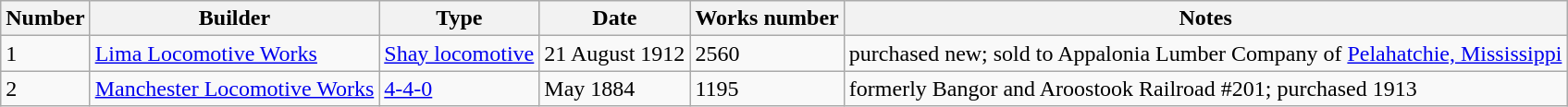<table class="wikitable">
<tr>
<th>Number</th>
<th>Builder</th>
<th>Type</th>
<th>Date</th>
<th>Works number</th>
<th>Notes</th>
</tr>
<tr>
<td>1</td>
<td><a href='#'>Lima Locomotive Works</a></td>
<td><a href='#'>Shay locomotive</a></td>
<td>21 August 1912</td>
<td>2560</td>
<td>purchased new; sold to Appalonia Lumber Company of <a href='#'>Pelahatchie, Mississippi</a></td>
</tr>
<tr>
<td>2</td>
<td><a href='#'>Manchester Locomotive Works</a></td>
<td><a href='#'>4-4-0</a></td>
<td>May 1884</td>
<td>1195</td>
<td>formerly Bangor and Aroostook Railroad #201; purchased 1913</td>
</tr>
</table>
